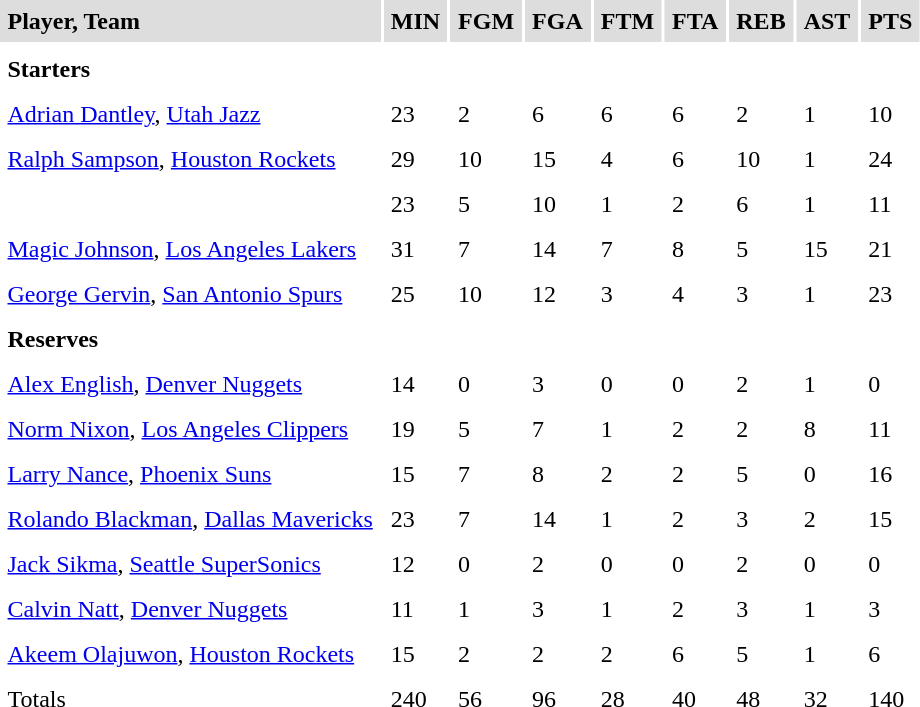<table cellpadding=5>
<tr bgcolor="#dddddd">
<td><strong>Player, Team</strong></td>
<td><strong>MIN</strong></td>
<td><strong>FGM</strong></td>
<td><strong>FGA</strong></td>
<td><strong>FTM</strong></td>
<td><strong>FTA</strong></td>
<td><strong>REB</strong></td>
<td><strong>AST</strong></td>
<td><strong>PTS</strong></td>
</tr>
<tr bgcolor="#eeeeee">
</tr>
<tr>
<td><strong>Starters</strong></td>
</tr>
<tr>
<td><a href='#'>Adrian Dantley</a>, <a href='#'>Utah Jazz</a></td>
<td>23</td>
<td>2</td>
<td>6</td>
<td>6</td>
<td>6</td>
<td>2</td>
<td>1</td>
<td>10</td>
</tr>
<tr>
<td><a href='#'>Ralph Sampson</a>, <a href='#'>Houston Rockets</a></td>
<td>29</td>
<td>10</td>
<td>15</td>
<td>4</td>
<td>6</td>
<td>10</td>
<td>1</td>
<td>24</td>
</tr>
<tr>
<td></td>
<td>23</td>
<td>5</td>
<td>10</td>
<td>1</td>
<td>2</td>
<td>6</td>
<td>1</td>
<td>11</td>
</tr>
<tr>
<td><a href='#'>Magic Johnson</a>, <a href='#'>Los Angeles Lakers</a></td>
<td>31</td>
<td>7</td>
<td>14</td>
<td>7</td>
<td>8</td>
<td>5</td>
<td>15</td>
<td>21</td>
</tr>
<tr>
<td><a href='#'>George Gervin</a>, <a href='#'>San Antonio Spurs</a></td>
<td>25</td>
<td>10</td>
<td>12</td>
<td>3</td>
<td>4</td>
<td>3</td>
<td>1</td>
<td>23</td>
</tr>
<tr>
<td><strong>Reserves</strong></td>
</tr>
<tr>
<td><a href='#'>Alex English</a>, <a href='#'>Denver Nuggets</a></td>
<td>14</td>
<td>0</td>
<td>3</td>
<td>0</td>
<td>0</td>
<td>2</td>
<td>1</td>
<td>0</td>
</tr>
<tr>
<td><a href='#'>Norm Nixon</a>, <a href='#'>Los Angeles Clippers</a></td>
<td>19</td>
<td>5</td>
<td>7</td>
<td>1</td>
<td>2</td>
<td>2</td>
<td>8</td>
<td>11</td>
</tr>
<tr>
<td><a href='#'>Larry Nance</a>, <a href='#'>Phoenix Suns</a></td>
<td>15</td>
<td>7</td>
<td>8</td>
<td>2</td>
<td>2</td>
<td>5</td>
<td>0</td>
<td>16</td>
</tr>
<tr>
<td><a href='#'>Rolando Blackman</a>, <a href='#'>Dallas Mavericks</a></td>
<td>23</td>
<td>7</td>
<td>14</td>
<td>1</td>
<td>2</td>
<td>3</td>
<td>2</td>
<td>15</td>
</tr>
<tr>
<td><a href='#'>Jack Sikma</a>, <a href='#'>Seattle SuperSonics</a></td>
<td>12</td>
<td>0</td>
<td>2</td>
<td>0</td>
<td>0</td>
<td>2</td>
<td>0</td>
<td>0</td>
</tr>
<tr>
<td><a href='#'>Calvin Natt</a>, <a href='#'>Denver Nuggets</a></td>
<td>11</td>
<td>1</td>
<td>3</td>
<td>1</td>
<td>2</td>
<td>3</td>
<td>1</td>
<td>3</td>
</tr>
<tr>
<td><a href='#'>Akeem Olajuwon</a>, <a href='#'>Houston Rockets</a></td>
<td>15</td>
<td>2</td>
<td>2</td>
<td>2</td>
<td>6</td>
<td>5</td>
<td>1</td>
<td>6</td>
</tr>
<tr>
<td>Totals</td>
<td>240</td>
<td>56</td>
<td>96</td>
<td>28</td>
<td>40</td>
<td>48</td>
<td>32</td>
<td>140</td>
</tr>
<tr>
</tr>
</table>
